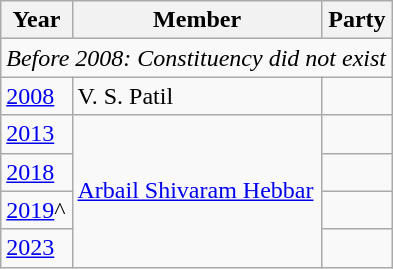<table class="wikitable sortable">
<tr>
<th>Year</th>
<th>Member</th>
<th colspan="2">Party</th>
</tr>
<tr>
<td colspan=4><em>Before 2008: Constituency did not exist</em></td>
</tr>
<tr>
<td><a href='#'>2008</a></td>
<td>V. S. Patil</td>
<td></td>
</tr>
<tr>
<td><a href='#'>2013</a></td>
<td rowspan="4"><a href='#'>Arbail Shivaram Hebbar</a></td>
<td></td>
</tr>
<tr>
<td><a href='#'>2018</a></td>
</tr>
<tr>
<td><a href='#'>2019</a>^</td>
<td></td>
</tr>
<tr>
<td><a href='#'>2023</a></td>
</tr>
</table>
